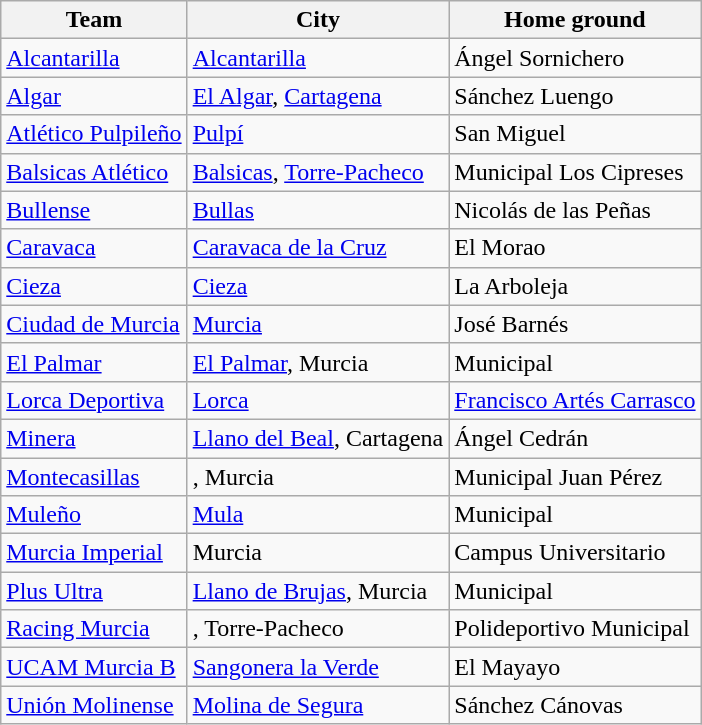<table class="wikitable sortable">
<tr>
<th>Team</th>
<th>City</th>
<th>Home ground</th>
</tr>
<tr>
<td><a href='#'>Alcantarilla</a></td>
<td><a href='#'>Alcantarilla</a></td>
<td>Ángel Sornichero</td>
</tr>
<tr>
<td><a href='#'>Algar</a></td>
<td><a href='#'>El Algar</a>, <a href='#'>Cartagena</a></td>
<td>Sánchez Luengo</td>
</tr>
<tr>
<td><a href='#'>Atlético Pulpileño</a></td>
<td><a href='#'>Pulpí</a> </td>
<td>San Miguel</td>
</tr>
<tr>
<td><a href='#'>Balsicas Atlético</a></td>
<td><a href='#'>Balsicas</a>, <a href='#'>Torre-Pacheco</a></td>
<td>Municipal Los Cipreses</td>
</tr>
<tr>
<td><a href='#'>Bullense</a></td>
<td><a href='#'>Bullas</a></td>
<td>Nicolás de las Peñas</td>
</tr>
<tr>
<td><a href='#'>Caravaca</a></td>
<td><a href='#'>Caravaca de la Cruz</a></td>
<td>El Morao</td>
</tr>
<tr>
<td><a href='#'>Cieza</a></td>
<td><a href='#'>Cieza</a></td>
<td>La Arboleja</td>
</tr>
<tr>
<td><a href='#'>Ciudad de Murcia</a></td>
<td><a href='#'>Murcia</a></td>
<td>José Barnés</td>
</tr>
<tr>
<td><a href='#'>El Palmar</a></td>
<td><a href='#'>El Palmar</a>, Murcia</td>
<td>Municipal</td>
</tr>
<tr>
<td><a href='#'>Lorca Deportiva</a></td>
<td><a href='#'>Lorca</a></td>
<td><a href='#'>Francisco Artés Carrasco</a></td>
</tr>
<tr>
<td><a href='#'>Minera</a></td>
<td><a href='#'>Llano del Beal</a>, Cartagena</td>
<td>Ángel Cedrán</td>
</tr>
<tr>
<td><a href='#'>Montecasillas</a></td>
<td>, Murcia</td>
<td>Municipal Juan Pérez</td>
</tr>
<tr>
<td><a href='#'>Muleño</a></td>
<td><a href='#'>Mula</a></td>
<td>Municipal</td>
</tr>
<tr>
<td><a href='#'>Murcia Imperial</a></td>
<td>Murcia</td>
<td>Campus Universitario</td>
</tr>
<tr>
<td><a href='#'>Plus Ultra</a></td>
<td><a href='#'>Llano de Brujas</a>, Murcia</td>
<td>Municipal</td>
</tr>
<tr>
<td><a href='#'>Racing Murcia</a></td>
<td>, Torre-Pacheco</td>
<td>Polideportivo Municipal</td>
</tr>
<tr>
<td><a href='#'>UCAM Murcia B</a></td>
<td><a href='#'>Sangonera la Verde</a></td>
<td>El Mayayo</td>
</tr>
<tr>
<td><a href='#'>Unión Molinense</a></td>
<td><a href='#'>Molina de Segura</a></td>
<td>Sánchez Cánovas</td>
</tr>
</table>
